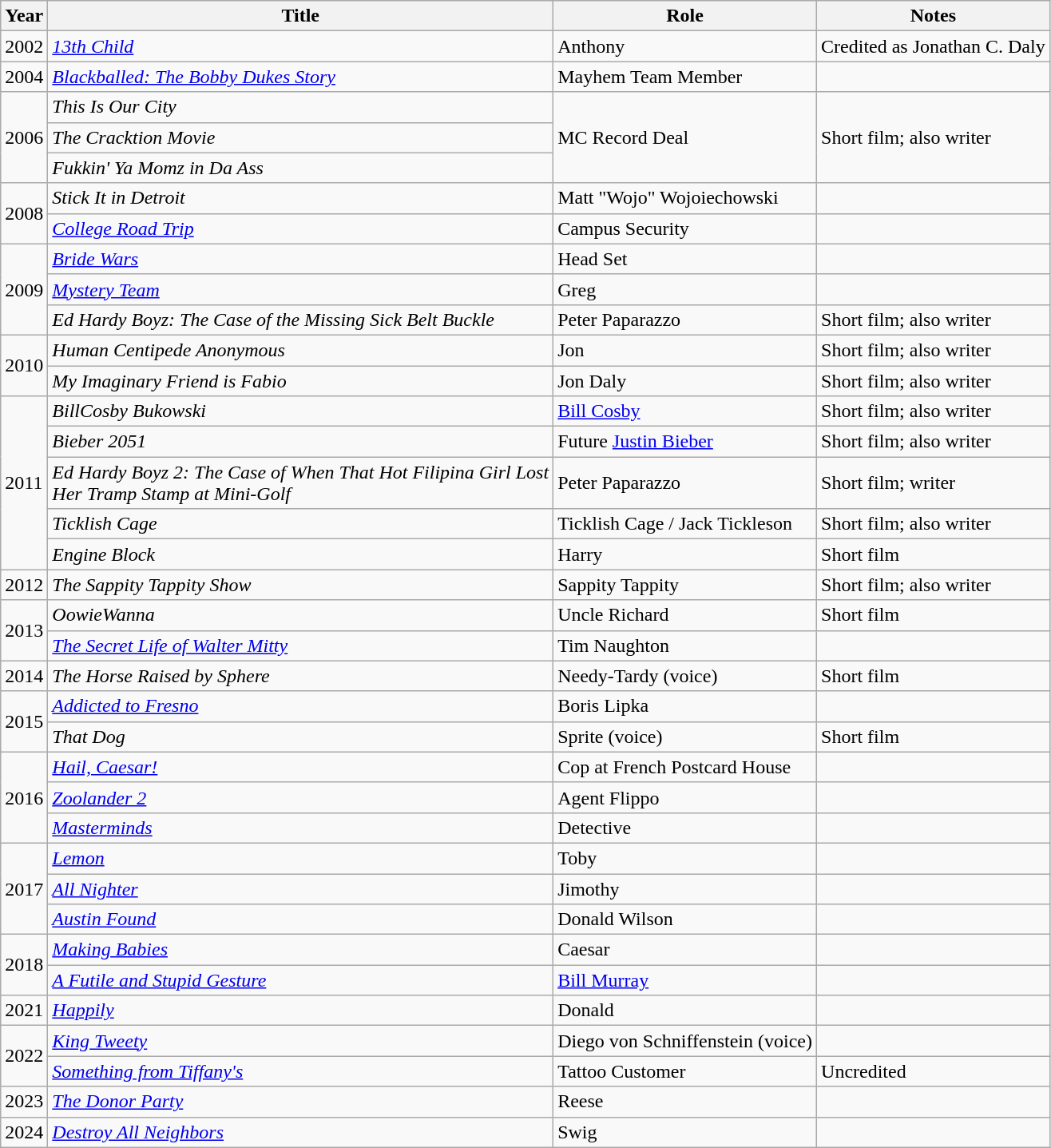<table class = "wikitable sortable">
<tr>
<th>Year</th>
<th>Title</th>
<th>Role</th>
<th class = "unsortable">Notes</th>
</tr>
<tr>
<td>2002</td>
<td><em><a href='#'>13th Child</a></em></td>
<td>Anthony</td>
<td>Credited as Jonathan C. Daly</td>
</tr>
<tr>
<td>2004</td>
<td><em><a href='#'>Blackballed: The Bobby Dukes Story</a></em></td>
<td>Mayhem Team Member</td>
<td></td>
</tr>
<tr>
<td rowspan="3">2006</td>
<td><em>This Is Our City</em></td>
<td rowspan="3">MC Record Deal</td>
<td rowspan="3">Short film; also writer</td>
</tr>
<tr>
<td><em>The Cracktion Movie</em></td>
</tr>
<tr>
<td><em>Fukkin' Ya Momz in Da Ass</em></td>
</tr>
<tr>
<td rowspan="2">2008</td>
<td><em>Stick It in Detroit</em></td>
<td>Matt "Wojo" Wojoiechowski</td>
<td></td>
</tr>
<tr>
<td><em><a href='#'>College Road Trip</a></em></td>
<td>Campus Security</td>
<td></td>
</tr>
<tr>
<td rowspan="3">2009</td>
<td><em><a href='#'>Bride Wars</a></em></td>
<td>Head Set</td>
<td></td>
</tr>
<tr>
<td><em><a href='#'>Mystery Team</a></em></td>
<td>Greg</td>
<td></td>
</tr>
<tr>
<td><em>Ed Hardy Boyz: The Case of the Missing Sick Belt Buckle</em></td>
<td>Peter Paparazzo</td>
<td>Short film; also writer</td>
</tr>
<tr>
<td rowspan="2">2010</td>
<td><em>Human Centipede Anonymous</em></td>
<td>Jon</td>
<td>Short film; also writer</td>
</tr>
<tr>
<td><em>My Imaginary Friend is Fabio</em></td>
<td>Jon Daly</td>
<td>Short film; also writer</td>
</tr>
<tr>
<td rowspan="5">2011</td>
<td><em>BillCosby Bukowski</em></td>
<td><a href='#'>Bill Cosby</a></td>
<td>Short film; also writer</td>
</tr>
<tr>
<td><em>Bieber 2051</em></td>
<td>Future <a href='#'>Justin Bieber</a></td>
<td>Short film; also writer</td>
</tr>
<tr>
<td><em>Ed Hardy Boyz 2: The Case of When That Hot Filipina Girl Lost<br>Her Tramp Stamp at Mini-Golf</em></td>
<td>Peter Paparazzo</td>
<td>Short film; writer</td>
</tr>
<tr>
<td><em>Ticklish Cage</em></td>
<td>Ticklish Cage / Jack Tickleson</td>
<td>Short film; also writer</td>
</tr>
<tr>
<td><em>Engine Block</em></td>
<td>Harry</td>
<td>Short film</td>
</tr>
<tr>
<td>2012</td>
<td><em>The Sappity Tappity Show</em></td>
<td>Sappity Tappity</td>
<td>Short film; also writer</td>
</tr>
<tr>
<td rowspan="2">2013</td>
<td><em>OowieWanna</em></td>
<td>Uncle Richard</td>
<td>Short film</td>
</tr>
<tr>
<td><em><a href='#'>The Secret Life of Walter Mitty</a></em></td>
<td>Tim Naughton</td>
<td></td>
</tr>
<tr>
<td>2014</td>
<td><em>The Horse Raised by Sphere</em></td>
<td>Needy-Tardy (voice)</td>
<td>Short film</td>
</tr>
<tr>
<td rowspan="2">2015</td>
<td><em><a href='#'>Addicted to Fresno</a></em></td>
<td>Boris Lipka</td>
<td></td>
</tr>
<tr>
<td><em>That Dog</em></td>
<td>Sprite (voice)</td>
<td>Short film</td>
</tr>
<tr>
<td rowspan="3">2016</td>
<td><em><a href='#'>Hail, Caesar!</a></em></td>
<td>Cop at French Postcard House</td>
<td></td>
</tr>
<tr>
<td><em><a href='#'>Zoolander 2</a></em></td>
<td>Agent Flippo</td>
<td></td>
</tr>
<tr>
<td><em><a href='#'>Masterminds</a></em></td>
<td>Detective</td>
<td></td>
</tr>
<tr>
<td rowspan="3">2017</td>
<td><em><a href='#'>Lemon</a></em></td>
<td>Toby</td>
<td></td>
</tr>
<tr>
<td><em><a href='#'>All Nighter</a></em></td>
<td>Jimothy</td>
<td></td>
</tr>
<tr>
<td><em><a href='#'>Austin Found</a></em></td>
<td>Donald Wilson</td>
<td></td>
</tr>
<tr>
<td rowspan="2">2018</td>
<td><em><a href='#'>Making Babies</a></em></td>
<td>Caesar</td>
<td></td>
</tr>
<tr>
<td><em><a href='#'>A Futile and Stupid Gesture</a></em></td>
<td><a href='#'>Bill Murray</a></td>
<td></td>
</tr>
<tr>
<td>2021</td>
<td><em><a href='#'>Happily</a></em></td>
<td>Donald</td>
<td></td>
</tr>
<tr>
<td rowspan="2">2022</td>
<td><em><a href='#'>King Tweety</a></em></td>
<td>Diego von Schniffenstein (voice)</td>
<td></td>
</tr>
<tr>
<td><em><a href='#'>Something from Tiffany's</a></em></td>
<td>Tattoo Customer</td>
<td>Uncredited</td>
</tr>
<tr>
<td>2023</td>
<td><em><a href='#'>The Donor Party</a></em></td>
<td>Reese</td>
<td></td>
</tr>
<tr>
<td>2024</td>
<td><em><a href='#'>Destroy All Neighbors</a></em></td>
<td>Swig</td>
<td></td>
</tr>
</table>
